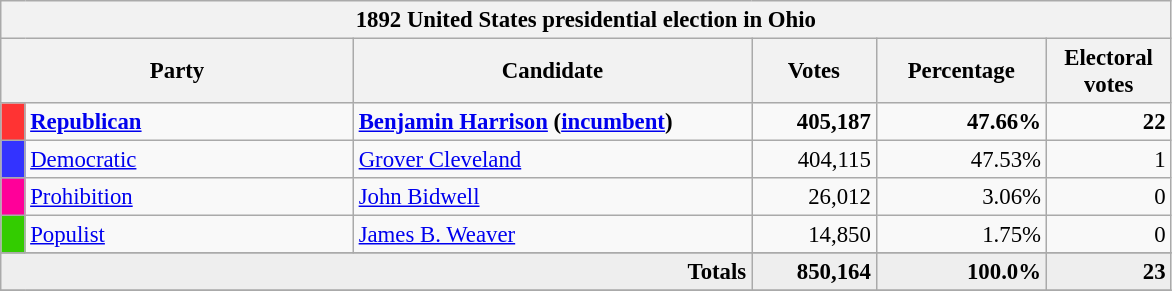<table class="wikitable" style="font-size: 95%;">
<tr>
<th colspan="6">1892 United States presidential election in Ohio</th>
</tr>
<tr>
<th colspan="2" style="width: 15em">Party</th>
<th style="width: 17em">Candidate</th>
<th style="width: 5em">Votes</th>
<th style="width: 7em">Percentage</th>
<th style="width: 5em">Electoral votes</th>
</tr>
<tr>
<th style="background-color:#FF3333; width: 3px"></th>
<td style="width: 130px"><strong><a href='#'>Republican</a></strong></td>
<td><strong><a href='#'>Benjamin Harrison</a> (<a href='#'>incumbent</a>)</strong></td>
<td align="right"><strong>405,187</strong></td>
<td align="right"><strong>47.66%</strong></td>
<td align="right"><strong>22</strong></td>
</tr>
<tr>
<th style="background-color:#3333FF; width: 3px"></th>
<td style="width: 130px"><a href='#'>Democratic</a></td>
<td><a href='#'>Grover Cleveland</a></td>
<td align="right">404,115</td>
<td align="right">47.53%</td>
<td align="right">1</td>
</tr>
<tr>
<th style="background-color:#f09; width: 3px"></th>
<td style="width: 130px"><a href='#'>Prohibition</a></td>
<td><a href='#'>John Bidwell</a></td>
<td align="right">26,012</td>
<td align="right">3.06%</td>
<td align="right">0</td>
</tr>
<tr>
<th style="background-color:#3c0; width: 3px"></th>
<td style="width: 130px"><a href='#'>Populist</a></td>
<td><a href='#'>James B. Weaver</a></td>
<td align="right">14,850</td>
<td align="right">1.75%</td>
<td align="right">0</td>
</tr>
<tr>
</tr>
<tr bgcolor="#EEEEEE">
<td colspan="3" align="right"><strong>Totals</strong></td>
<td align="right"><strong>850,164</strong></td>
<td align="right"><strong>100.0%</strong></td>
<td align="right"><strong>23</strong></td>
</tr>
<tr>
</tr>
</table>
